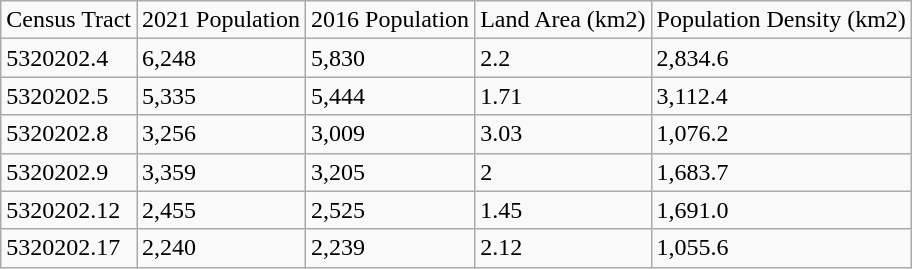<table class="wikitable">
<tr>
<td>Census Tract</td>
<td>2021 Population</td>
<td>2016 Population</td>
<td>Land Area (km2)</td>
<td>Population Density (km2)</td>
</tr>
<tr>
<td>5320202.4</td>
<td>6,248</td>
<td>5,830</td>
<td>2.2</td>
<td>2,834.6</td>
</tr>
<tr>
<td>5320202.5</td>
<td>5,335</td>
<td>5,444</td>
<td>1.71</td>
<td>3,112.4</td>
</tr>
<tr>
<td>5320202.8</td>
<td>3,256</td>
<td>3,009</td>
<td>3.03</td>
<td>1,076.2</td>
</tr>
<tr>
<td>5320202.9</td>
<td>3,359</td>
<td>3,205</td>
<td>2</td>
<td>1,683.7</td>
</tr>
<tr>
<td>5320202.12</td>
<td>2,455</td>
<td>2,525</td>
<td>1.45</td>
<td>1,691.0</td>
</tr>
<tr>
<td>5320202.17</td>
<td>2,240</td>
<td>2,239</td>
<td>2.12</td>
<td>1,055.6</td>
</tr>
</table>
